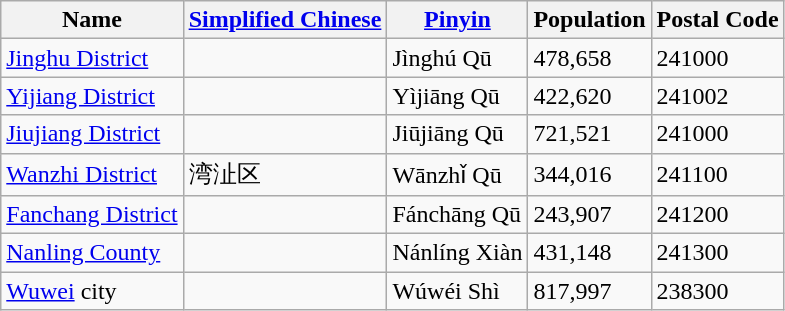<table class="wikitable">
<tr>
<th>Name</th>
<th><a href='#'>Simplified Chinese</a></th>
<th><a href='#'>Pinyin</a></th>
<th>Population</th>
<th>Postal Code</th>
</tr>
<tr>
<td><a href='#'>Jinghu District</a></td>
<td></td>
<td>Jìnghú Qū</td>
<td>478,658</td>
<td>241000</td>
</tr>
<tr>
<td><a href='#'>Yijiang District</a></td>
<td></td>
<td>Yìjiāng Qū</td>
<td>422,620</td>
<td>241002</td>
</tr>
<tr>
<td><a href='#'>Jiujiang District</a></td>
<td></td>
<td>Jiūjiāng Qū</td>
<td>721,521</td>
<td>241000</td>
</tr>
<tr>
<td><a href='#'>Wanzhi District</a></td>
<td>湾沚区</td>
<td>Wānzhǐ Qū</td>
<td>344,016</td>
<td>241100</td>
</tr>
<tr>
<td><a href='#'>Fanchang District</a></td>
<td></td>
<td>Fánchāng Qū</td>
<td>243,907</td>
<td>241200</td>
</tr>
<tr>
<td><a href='#'>Nanling County</a></td>
<td></td>
<td>Nánlíng Xiàn</td>
<td>431,148</td>
<td>241300</td>
</tr>
<tr>
<td><a href='#'>Wuwei</a> city</td>
<td></td>
<td>Wúwéi Shì</td>
<td>817,997</td>
<td>238300</td>
</tr>
</table>
